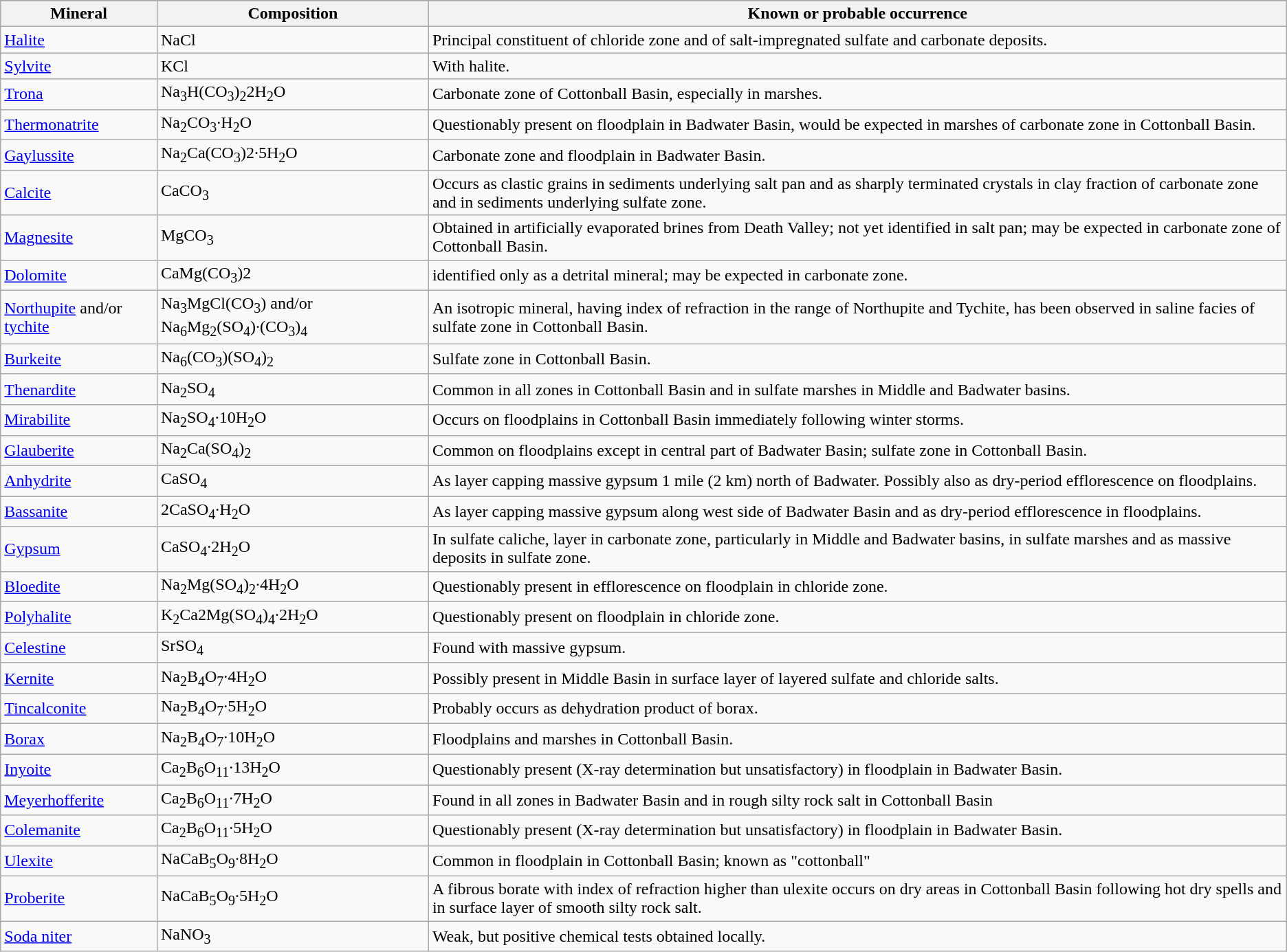<table class="wikitable">
<tr>
</tr>
<tr>
<th>Mineral</th>
<th>Composition</th>
<th>Known or probable occurrence</th>
</tr>
<tr>
<td><a href='#'>Halite</a></td>
<td>NaCl</td>
<td>Principal constituent of chloride zone and of salt-impregnated sulfate and carbonate deposits.</td>
</tr>
<tr>
<td><a href='#'>Sylvite</a></td>
<td>KCl</td>
<td>With halite.</td>
</tr>
<tr>
<td><a href='#'>Trona</a></td>
<td>Na<sub>3</sub>H(CO<sub>3</sub>)<sub>2</sub>2H<sub>2</sub>O</td>
<td>Carbonate zone of Cottonball Basin, especially in marshes.</td>
</tr>
<tr>
<td><a href='#'>Thermonatrite</a></td>
<td>Na<sub>2</sub>CO<sub>3</sub>·H<sub>2</sub>O</td>
<td>Questionably present on floodplain in Badwater Basin, would be expected in marshes of carbonate zone in Cottonball Basin.</td>
</tr>
<tr>
<td><a href='#'>Gaylussite</a></td>
<td>Na<sub>2</sub>Ca(CO<sub>3</sub>)2·5H<sub>2</sub>O</td>
<td>Carbonate zone and floodplain in Badwater Basin.</td>
</tr>
<tr>
<td><a href='#'>Calcite</a></td>
<td>CaCO<sub>3</sub></td>
<td>Occurs as clastic grains in sediments underlying salt pan and as sharply terminated crystals in clay fraction of carbonate zone and in sediments underlying sulfate zone.</td>
</tr>
<tr>
<td><a href='#'>Magnesite</a></td>
<td>MgCO<sub>3</sub></td>
<td>Obtained in artificially evaporated brines from Death Valley; not yet identified in salt pan; may be expected in carbonate zone of Cottonball Basin.</td>
</tr>
<tr>
<td><a href='#'>Dolomite</a></td>
<td>CaMg(CO<sub>3</sub>)2</td>
<td>identified only as a detrital mineral; may be expected in carbonate zone.</td>
</tr>
<tr>
<td><a href='#'>Northupite</a> and/or <a href='#'>tychite</a></td>
<td>Na<sub>3</sub>MgCl(CO<sub>3</sub>) and/or Na<sub>6</sub>Mg<sub>2</sub>(SO<sub>4</sub>)·(CO<sub>3</sub>)<sub>4</sub></td>
<td>An isotropic mineral, having index of refraction in the range of Northupite and Tychite, has been observed in saline facies of sulfate zone in Cottonball Basin.</td>
</tr>
<tr>
<td><a href='#'>Burkeite</a></td>
<td>Na<sub>6</sub>(CO<sub>3</sub>)(SO<sub>4</sub>)<sub>2</sub></td>
<td>Sulfate zone in Cottonball Basin.</td>
</tr>
<tr>
<td><a href='#'>Thenardite</a></td>
<td>Na<sub>2</sub>SO<sub>4</sub></td>
<td>Common in all zones in Cottonball Basin and in sulfate marshes in Middle and Badwater basins.</td>
</tr>
<tr>
<td><a href='#'>Mirabilite</a></td>
<td>Na<sub>2</sub>SO<sub>4</sub>·10H<sub>2</sub>O</td>
<td>Occurs on floodplains in Cottonball Basin immediately following winter storms.</td>
</tr>
<tr>
<td><a href='#'>Glauberite</a></td>
<td>Na<sub>2</sub>Ca(SO<sub>4</sub>)<sub>2</sub></td>
<td>Common on floodplains except in central part of Badwater Basin; sulfate zone in Cottonball Basin.</td>
</tr>
<tr>
<td><a href='#'>Anhydrite</a></td>
<td>CaSO<sub>4</sub></td>
<td>As layer capping massive gypsum 1 mile (2 km) north of Badwater. Possibly also as dry-period efflorescence on floodplains.</td>
</tr>
<tr>
<td><a href='#'>Bassanite</a></td>
<td>2CaSO<sub>4</sub>·H<sub>2</sub>O</td>
<td>As layer capping massive gypsum along west side of Badwater Basin and as dry-period efflorescence in floodplains.</td>
</tr>
<tr>
<td><a href='#'>Gypsum</a></td>
<td>CaSO<sub>4</sub>·2H<sub>2</sub>O</td>
<td>In sulfate caliche, layer in carbonate zone, particularly in Middle and Badwater basins, in sulfate marshes and as massive deposits in sulfate zone.</td>
</tr>
<tr>
<td><a href='#'>Bloedite</a></td>
<td>Na<sub>2</sub>Mg(SO<sub>4</sub>)<sub>2</sub>·4H<sub>2</sub>O</td>
<td>Questionably present in efflorescence on floodplain in chloride zone.</td>
</tr>
<tr>
<td><a href='#'>Polyhalite</a></td>
<td>K<sub>2</sub>Ca2Mg(SO<sub>4</sub>)<sub>4</sub>·2H<sub>2</sub>O</td>
<td>Questionably present on floodplain in chloride zone.</td>
</tr>
<tr>
<td><a href='#'>Celestine</a></td>
<td>SrSO<sub>4</sub></td>
<td>Found with massive gypsum.</td>
</tr>
<tr>
<td><a href='#'>Kernite</a></td>
<td>Na<sub>2</sub>B<sub>4</sub>O<sub>7</sub>·4H<sub>2</sub>O</td>
<td>Possibly present in Middle Basin in surface layer of layered sulfate and chloride salts.</td>
</tr>
<tr>
<td><a href='#'>Tincalconite</a></td>
<td>Na<sub>2</sub>B<sub>4</sub>O<sub>7</sub>·5H<sub>2</sub>O</td>
<td>Probably occurs as dehydration product of borax.</td>
</tr>
<tr>
<td><a href='#'>Borax</a></td>
<td>Na<sub>2</sub>B<sub>4</sub>O<sub>7</sub>·10H<sub>2</sub>O</td>
<td>Floodplains and marshes in Cottonball Basin.</td>
</tr>
<tr>
<td><a href='#'>Inyoite</a></td>
<td>Ca<sub>2</sub>B<sub>6</sub>O<sub>11</sub>·13H<sub>2</sub>O</td>
<td>Questionably present (X-ray determination but unsatisfactory) in floodplain in Badwater Basin.</td>
</tr>
<tr>
<td><a href='#'>Meyerhofferite</a></td>
<td>Ca<sub>2</sub>B<sub>6</sub>O<sub>11</sub>·7H<sub>2</sub>O</td>
<td>Found in all zones in Badwater Basin and in rough silty rock salt in Cottonball Basin</td>
</tr>
<tr>
<td><a href='#'>Colemanite</a></td>
<td>Ca<sub>2</sub>B<sub>6</sub>O<sub>11</sub>·5H<sub>2</sub>O</td>
<td>Questionably present (X-ray determination but unsatisfactory) in floodplain in Badwater Basin.</td>
</tr>
<tr>
<td><a href='#'>Ulexite</a></td>
<td>NaCaB<sub>5</sub>O<sub>9</sub>·8H<sub>2</sub>O</td>
<td>Common in floodplain in Cottonball Basin; known as "cottonball"</td>
</tr>
<tr>
<td><a href='#'>Proberite</a></td>
<td>NaCaB<sub>5</sub>O<sub>9</sub>·5H<sub>2</sub>O</td>
<td>A fibrous borate with index of refraction higher than ulexite occurs on dry areas in Cottonball Basin following hot dry spells and in surface layer of smooth silty rock salt.</td>
</tr>
<tr>
<td><a href='#'>Soda niter</a></td>
<td>NaNO<sub>3</sub></td>
<td>Weak, but positive chemical tests obtained locally.</td>
</tr>
</table>
